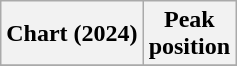<table class="wikitable sortable plainrowheaders" style="text-align:center">
<tr>
<th scope="col">Chart (2024)</th>
<th scope="col">Peak<br> position</th>
</tr>
<tr>
</tr>
</table>
